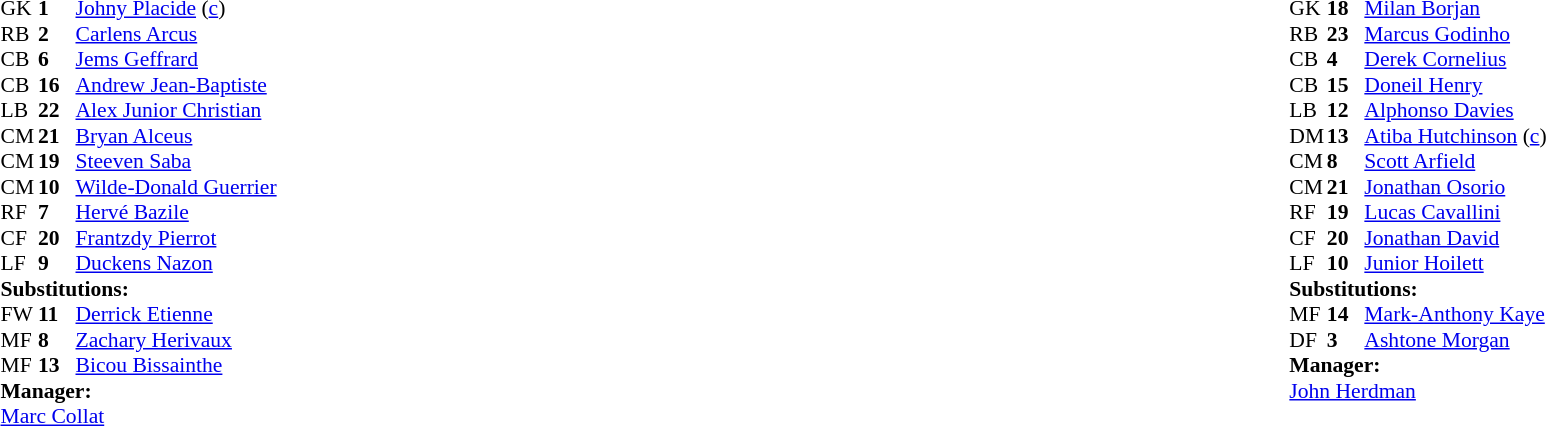<table width="100%">
<tr>
<td valign="top" width="40%"><br><table style="font-size:90%" cellspacing="0" cellpadding="0">
<tr>
<th width=25></th>
<th width=25></th>
</tr>
<tr>
<td>GK</td>
<td><strong>1</strong></td>
<td><a href='#'>Johny Placide</a> (<a href='#'>c</a>)</td>
</tr>
<tr>
<td>RB</td>
<td><strong>2</strong></td>
<td><a href='#'>Carlens Arcus</a></td>
</tr>
<tr>
<td>CB</td>
<td><strong>6</strong></td>
<td><a href='#'>Jems Geffrard</a></td>
</tr>
<tr>
<td>CB</td>
<td><strong>16</strong></td>
<td><a href='#'>Andrew Jean-Baptiste</a></td>
</tr>
<tr>
<td>LB</td>
<td><strong>22</strong></td>
<td><a href='#'>Alex Junior Christian</a></td>
</tr>
<tr>
<td>CM</td>
<td><strong>21</strong></td>
<td><a href='#'>Bryan Alceus</a></td>
</tr>
<tr>
<td>CM</td>
<td><strong>19</strong></td>
<td><a href='#'>Steeven Saba</a></td>
<td></td>
<td></td>
</tr>
<tr>
<td>CM</td>
<td><strong>10</strong></td>
<td><a href='#'>Wilde-Donald Guerrier</a></td>
<td></td>
<td></td>
</tr>
<tr>
<td>RF</td>
<td><strong>7</strong></td>
<td><a href='#'>Hervé Bazile</a></td>
</tr>
<tr>
<td>CF</td>
<td><strong>20</strong></td>
<td><a href='#'>Frantzdy Pierrot</a></td>
<td></td>
<td></td>
</tr>
<tr>
<td>LF</td>
<td><strong>9</strong></td>
<td><a href='#'>Duckens Nazon</a></td>
</tr>
<tr>
<td colspan=3><strong>Substitutions:</strong></td>
</tr>
<tr>
<td>FW</td>
<td><strong>11</strong></td>
<td><a href='#'>Derrick Etienne</a></td>
<td></td>
<td></td>
</tr>
<tr>
<td>MF</td>
<td><strong>8</strong></td>
<td><a href='#'>Zachary Herivaux</a></td>
<td></td>
<td></td>
</tr>
<tr>
<td>MF</td>
<td><strong>13</strong></td>
<td><a href='#'>Bicou Bissainthe</a></td>
<td></td>
<td></td>
</tr>
<tr>
<td colspan=3><strong>Manager:</strong></td>
</tr>
<tr>
<td colspan=3> <a href='#'>Marc Collat</a></td>
</tr>
</table>
</td>
<td valign="top"></td>
<td valign="top" width="50%"><br><table style="font-size:90%; margin:auto" cellspacing="0" cellpadding="0">
<tr>
<th width=25></th>
<th width=25></th>
</tr>
<tr>
<td>GK</td>
<td><strong>18</strong></td>
<td><a href='#'>Milan Borjan</a></td>
</tr>
<tr>
<td>RB</td>
<td><strong>23</strong></td>
<td><a href='#'>Marcus Godinho</a></td>
</tr>
<tr>
<td>CB</td>
<td><strong>4</strong></td>
<td><a href='#'>Derek Cornelius</a></td>
</tr>
<tr>
<td>CB</td>
<td><strong>15</strong></td>
<td><a href='#'>Doneil Henry</a></td>
<td></td>
</tr>
<tr>
<td>LB</td>
<td><strong>12</strong></td>
<td><a href='#'>Alphonso Davies</a></td>
</tr>
<tr>
<td>DM</td>
<td><strong>13</strong></td>
<td><a href='#'>Atiba Hutchinson</a> (<a href='#'>c</a>)</td>
</tr>
<tr>
<td>CM</td>
<td><strong>8</strong></td>
<td><a href='#'>Scott Arfield</a></td>
</tr>
<tr>
<td>CM</td>
<td><strong>21</strong></td>
<td><a href='#'>Jonathan Osorio</a></td>
<td></td>
<td></td>
</tr>
<tr>
<td>RF</td>
<td><strong>19</strong></td>
<td><a href='#'>Lucas Cavallini</a></td>
<td></td>
<td></td>
</tr>
<tr>
<td>CF</td>
<td><strong>20</strong></td>
<td><a href='#'>Jonathan David</a></td>
</tr>
<tr>
<td>LF</td>
<td><strong>10</strong></td>
<td><a href='#'>Junior Hoilett</a></td>
</tr>
<tr>
<td colspan=3><strong>Substitutions:</strong></td>
</tr>
<tr>
<td>MF</td>
<td><strong>14</strong></td>
<td><a href='#'>Mark-Anthony Kaye</a></td>
<td></td>
<td></td>
</tr>
<tr>
<td>DF</td>
<td><strong>3</strong></td>
<td><a href='#'>Ashtone Morgan</a></td>
<td></td>
<td></td>
</tr>
<tr>
<td colspan=3><strong>Manager:</strong></td>
</tr>
<tr>
<td colspan=3> <a href='#'>John Herdman</a></td>
</tr>
</table>
</td>
</tr>
</table>
